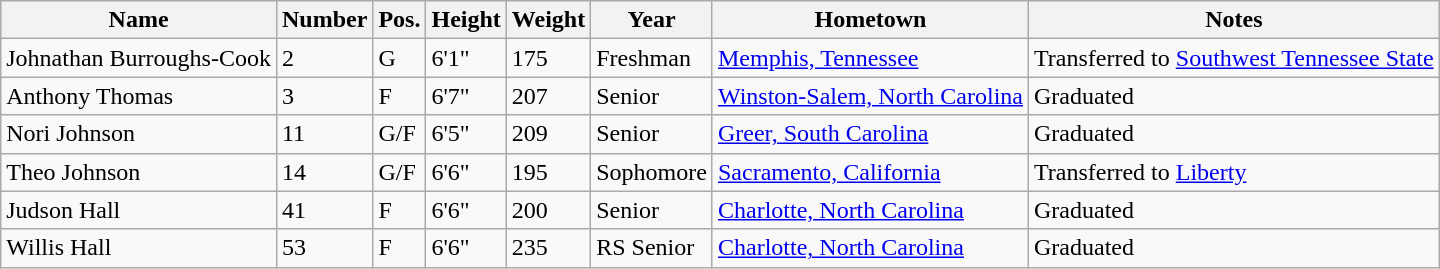<table class="wikitable sortable">
<tr>
<th>Name</th>
<th>Number</th>
<th>Pos.</th>
<th>Height</th>
<th>Weight</th>
<th>Year</th>
<th>Hometown</th>
<th class="unsortable">Notes</th>
</tr>
<tr>
<td>Johnathan Burroughs-Cook</td>
<td>2</td>
<td>G</td>
<td>6'1"</td>
<td>175</td>
<td>Freshman</td>
<td><a href='#'>Memphis, Tennessee</a></td>
<td>Transferred to <a href='#'>Southwest Tennessee State</a></td>
</tr>
<tr>
<td>Anthony Thomas</td>
<td>3</td>
<td>F</td>
<td>6'7"</td>
<td>207</td>
<td>Senior</td>
<td><a href='#'>Winston-Salem, North Carolina</a></td>
<td>Graduated</td>
</tr>
<tr>
<td>Nori Johnson</td>
<td>11</td>
<td>G/F</td>
<td>6'5"</td>
<td>209</td>
<td>Senior</td>
<td><a href='#'>Greer, South Carolina</a></td>
<td>Graduated</td>
</tr>
<tr>
<td>Theo Johnson</td>
<td>14</td>
<td>G/F</td>
<td>6'6"</td>
<td>195</td>
<td>Sophomore</td>
<td><a href='#'>Sacramento, California</a></td>
<td>Transferred to <a href='#'>Liberty</a></td>
</tr>
<tr>
<td>Judson Hall</td>
<td>41</td>
<td>F</td>
<td>6'6"</td>
<td>200</td>
<td>Senior</td>
<td><a href='#'>Charlotte, North Carolina</a></td>
<td>Graduated</td>
</tr>
<tr>
<td>Willis Hall</td>
<td>53</td>
<td>F</td>
<td>6'6"</td>
<td>235</td>
<td>RS Senior</td>
<td><a href='#'>Charlotte, North Carolina</a></td>
<td>Graduated</td>
</tr>
</table>
